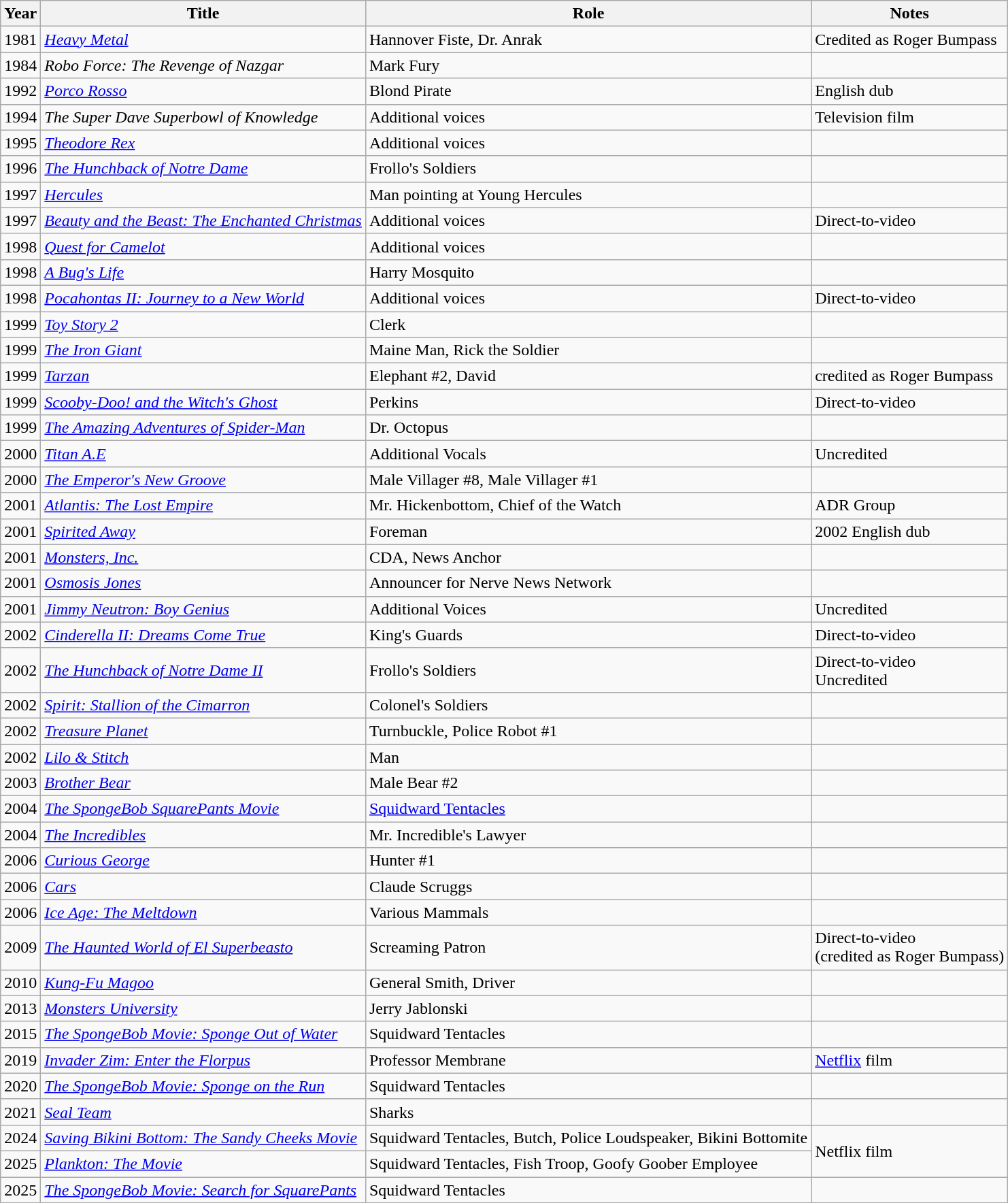<table class="wikitable sortable plainrowheaders" style="white-space:nowrap">
<tr>
<th>Year</th>
<th>Title</th>
<th>Role</th>
<th>Notes</th>
</tr>
<tr>
<td>1981</td>
<td><em><a href='#'>Heavy Metal</a></em></td>
<td>Hannover Fiste, Dr. Anrak</td>
<td>Credited as Roger Bumpass</td>
</tr>
<tr>
<td>1984</td>
<td><em>Robo Force: The Revenge of Nazgar</em></td>
<td>Mark Fury</td>
<td></td>
</tr>
<tr>
<td>1992</td>
<td><em><a href='#'>Porco Rosso</a></em></td>
<td>Blond Pirate</td>
<td>English dub</td>
</tr>
<tr>
<td>1994</td>
<td><em>The Super Dave Superbowl of Knowledge</em></td>
<td>Additional voices</td>
<td>Television film</td>
</tr>
<tr>
<td>1995</td>
<td><em><a href='#'>Theodore Rex</a></em></td>
<td>Additional voices</td>
<td></td>
</tr>
<tr>
<td>1996</td>
<td><em><a href='#'>The Hunchback of Notre Dame</a></em></td>
<td>Frollo's Soldiers</td>
<td></td>
</tr>
<tr>
<td>1997</td>
<td><em><a href='#'>Hercules</a></em></td>
<td>Man pointing at Young Hercules</td>
<td></td>
</tr>
<tr>
<td>1997</td>
<td><em><a href='#'>Beauty and the Beast: The Enchanted Christmas</a></em></td>
<td>Additional voices</td>
<td>Direct-to-video</td>
</tr>
<tr>
<td>1998</td>
<td><em><a href='#'>Quest for Camelot</a></em></td>
<td>Additional voices</td>
<td></td>
</tr>
<tr>
<td>1998</td>
<td><em><a href='#'>A Bug's Life</a></em></td>
<td>Harry Mosquito</td>
<td></td>
</tr>
<tr>
<td>1998</td>
<td><em><a href='#'>Pocahontas II: Journey to a New World</a></em></td>
<td>Additional voices</td>
<td>Direct-to-video</td>
</tr>
<tr>
<td>1999</td>
<td><em><a href='#'>Toy Story 2</a></em></td>
<td>Clerk</td>
<td></td>
</tr>
<tr>
<td>1999</td>
<td><em><a href='#'>The Iron Giant</a></em></td>
<td>Maine Man, Rick the Soldier</td>
<td></td>
</tr>
<tr>
<td>1999</td>
<td><em><a href='#'>Tarzan</a></em></td>
<td>Elephant #2, David</td>
<td>credited as Roger Bumpass</td>
</tr>
<tr>
<td>1999</td>
<td><em><a href='#'>Scooby-Doo! and the Witch's Ghost</a></em></td>
<td>Perkins</td>
<td>Direct-to-video</td>
</tr>
<tr>
<td>1999</td>
<td><em><a href='#'>The Amazing Adventures of Spider-Man</a></em></td>
<td>Dr. Octopus</td>
<td></td>
</tr>
<tr>
<td>2000</td>
<td><em><a href='#'>Titan A.E</a></em></td>
<td>Additional Vocals</td>
<td>Uncredited</td>
</tr>
<tr>
<td>2000</td>
<td><em><a href='#'>The Emperor's New Groove</a></em></td>
<td>Male Villager #8, Male Villager #1</td>
<td></td>
</tr>
<tr>
<td>2001</td>
<td><em><a href='#'>Atlantis: The Lost Empire</a></em></td>
<td>Mr. Hickenbottom, Chief of the Watch</td>
<td>ADR Group</td>
</tr>
<tr>
<td>2001</td>
<td><em><a href='#'>Spirited Away</a></em></td>
<td>Foreman</td>
<td>2002 English dub</td>
</tr>
<tr>
<td>2001</td>
<td><em><a href='#'>Monsters, Inc.</a></em></td>
<td>CDA, News Anchor</td>
<td></td>
</tr>
<tr>
<td>2001</td>
<td><em><a href='#'>Osmosis Jones</a></em></td>
<td>Announcer for Nerve News Network</td>
<td></td>
</tr>
<tr>
<td>2001</td>
<td><em><a href='#'>Jimmy Neutron: Boy Genius</a></em></td>
<td>Additional Voices</td>
<td>Uncredited</td>
</tr>
<tr>
<td>2002</td>
<td><em><a href='#'>Cinderella II: Dreams Come True</a></em></td>
<td>King's Guards</td>
<td>Direct-to-video</td>
</tr>
<tr>
<td>2002</td>
<td><em><a href='#'>The Hunchback of Notre Dame II</a></em></td>
<td>Frollo's Soldiers</td>
<td>Direct-to-video<br>Uncredited</td>
</tr>
<tr>
<td>2002</td>
<td><em><a href='#'>Spirit: Stallion of the Cimarron</a></em></td>
<td>Colonel's Soldiers</td>
<td></td>
</tr>
<tr>
<td>2002</td>
<td><em><a href='#'>Treasure Planet</a></em></td>
<td>Turnbuckle, Police Robot #1</td>
<td></td>
</tr>
<tr>
<td>2002</td>
<td><em><a href='#'>Lilo & Stitch</a></em></td>
<td>Man</td>
<td></td>
</tr>
<tr>
<td>2003</td>
<td><em><a href='#'>Brother Bear</a></em></td>
<td>Male Bear #2</td>
<td></td>
</tr>
<tr>
<td>2004</td>
<td><em><a href='#'>The SpongeBob SquarePants Movie</a></em></td>
<td><a href='#'>Squidward Tentacles</a></td>
<td></td>
</tr>
<tr>
<td>2004</td>
<td><em><a href='#'>The Incredibles</a></em></td>
<td>Mr. Incredible's Lawyer</td>
<td></td>
</tr>
<tr>
<td>2006</td>
<td><em><a href='#'>Curious George</a></em></td>
<td>Hunter #1</td>
<td></td>
</tr>
<tr>
<td>2006</td>
<td><em><a href='#'>Cars</a></em></td>
<td>Claude Scruggs</td>
<td></td>
</tr>
<tr>
<td>2006</td>
<td><em><a href='#'>Ice Age: The Meltdown</a></em></td>
<td>Various Mammals</td>
<td></td>
</tr>
<tr>
<td>2009</td>
<td><em><a href='#'>The Haunted World of El Superbeasto</a></em></td>
<td>Screaming Patron</td>
<td>Direct-to-video<br>(credited as Roger Bumpass)</td>
</tr>
<tr>
<td>2010</td>
<td><em><a href='#'>Kung-Fu Magoo</a></em></td>
<td>General Smith, Driver</td>
<td></td>
</tr>
<tr>
<td>2013</td>
<td><em><a href='#'>Monsters University</a></em></td>
<td>Jerry Jablonski</td>
<td></td>
</tr>
<tr>
<td>2015</td>
<td><em><a href='#'>The SpongeBob Movie: Sponge Out of Water</a></em></td>
<td>Squidward Tentacles</td>
<td></td>
</tr>
<tr>
<td>2019</td>
<td><em><a href='#'>Invader Zim: Enter the Florpus</a></em></td>
<td>Professor Membrane</td>
<td><a href='#'>Netflix</a> film</td>
</tr>
<tr>
<td>2020</td>
<td><em><a href='#'>The SpongeBob Movie: Sponge on the Run</a></em></td>
<td>Squidward Tentacles</td>
<td></td>
</tr>
<tr>
<td>2021</td>
<td><em><a href='#'>Seal Team</a></em></td>
<td>Sharks</td>
<td></td>
</tr>
<tr>
<td>2024</td>
<td><em><a href='#'>Saving Bikini Bottom: The Sandy Cheeks Movie</a></em></td>
<td>Squidward Tentacles, Butch, Police Loudspeaker, Bikini Bottomite</td>
<td Rowspan="2">Netflix film</td>
</tr>
<tr>
<td>2025</td>
<td><em><a href='#'>Plankton: The Movie</a></em></td>
<td>Squidward Tentacles, Fish Troop, Goofy Goober Employee </td>
</tr>
<tr>
<td>2025</td>
<td><em><a href='#'>The SpongeBob Movie: Search for SquarePants</a></em></td>
<td>Squidward Tentacles</td>
</tr>
</table>
